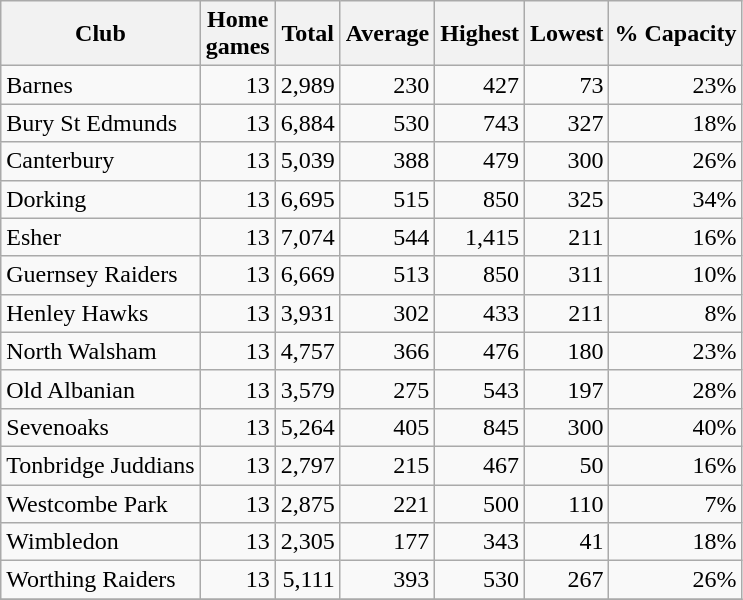<table class="wikitable sortable" style="text-align:right">
<tr>
<th>Club</th>
<th>Home<br>games</th>
<th>Total</th>
<th>Average</th>
<th>Highest</th>
<th>Lowest</th>
<th>% Capacity</th>
</tr>
<tr>
<td style="text-align:left">Barnes</td>
<td>13</td>
<td>2,989</td>
<td>230</td>
<td>427</td>
<td>73</td>
<td>23%</td>
</tr>
<tr>
<td style="text-align:left">Bury St Edmunds</td>
<td>13</td>
<td>6,884</td>
<td>530</td>
<td>743</td>
<td>327</td>
<td>18%</td>
</tr>
<tr>
<td style="text-align:left">Canterbury</td>
<td>13</td>
<td>5,039</td>
<td>388</td>
<td>479</td>
<td>300</td>
<td>26%</td>
</tr>
<tr>
<td style="text-align:left">Dorking</td>
<td>13</td>
<td>6,695</td>
<td>515</td>
<td>850</td>
<td>325</td>
<td>34%</td>
</tr>
<tr>
<td style="text-align:left">Esher</td>
<td>13</td>
<td>7,074</td>
<td>544</td>
<td>1,415</td>
<td>211</td>
<td>16%</td>
</tr>
<tr>
<td style="text-align:left">Guernsey Raiders</td>
<td>13</td>
<td>6,669</td>
<td>513</td>
<td>850</td>
<td>311</td>
<td>10%</td>
</tr>
<tr>
<td style="text-align:left">Henley Hawks</td>
<td>13</td>
<td>3,931</td>
<td>302</td>
<td>433</td>
<td>211</td>
<td>8%</td>
</tr>
<tr>
<td style="text-align:left">North Walsham</td>
<td>13</td>
<td>4,757</td>
<td>366</td>
<td>476</td>
<td>180</td>
<td>23%</td>
</tr>
<tr>
<td style="text-align:left">Old Albanian</td>
<td>13</td>
<td>3,579</td>
<td>275</td>
<td>543</td>
<td>197</td>
<td>28%</td>
</tr>
<tr>
<td style="text-align:left">Sevenoaks</td>
<td>13</td>
<td>5,264</td>
<td>405</td>
<td>845</td>
<td>300</td>
<td>40%</td>
</tr>
<tr>
<td style="text-align:left">Tonbridge Juddians</td>
<td>13</td>
<td>2,797</td>
<td>215</td>
<td>467</td>
<td>50</td>
<td>16%</td>
</tr>
<tr>
<td style="text-align:left">Westcombe Park</td>
<td>13</td>
<td>2,875</td>
<td>221</td>
<td>500</td>
<td>110</td>
<td>7%</td>
</tr>
<tr>
<td style="text-align:left">Wimbledon</td>
<td>13</td>
<td>2,305</td>
<td>177</td>
<td>343</td>
<td>41</td>
<td>18%</td>
</tr>
<tr>
<td style="text-align:left">Worthing Raiders</td>
<td>13</td>
<td>5,111</td>
<td>393</td>
<td>530</td>
<td>267</td>
<td>26%</td>
</tr>
<tr>
</tr>
</table>
